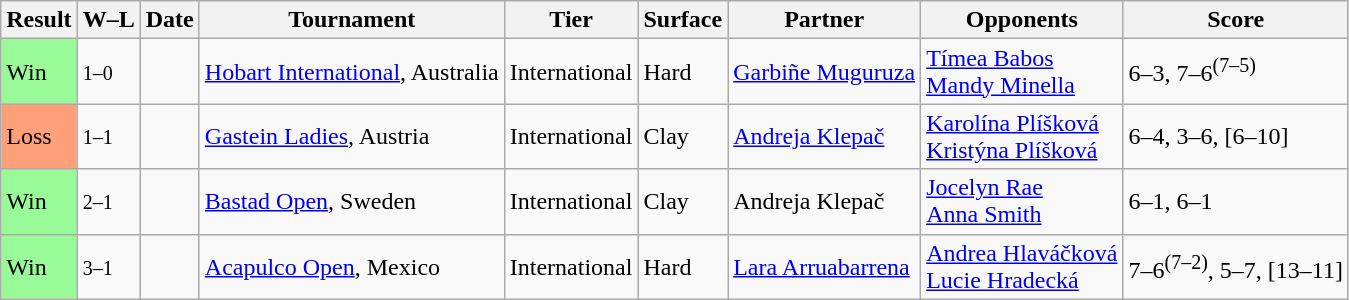<table class="sortable wikitable">
<tr>
<th>Result</th>
<th class="unsortable">W–L</th>
<th>Date</th>
<th>Tournament</th>
<th>Tier</th>
<th>Surface</th>
<th>Partner</th>
<th>Opponents</th>
<th class="unsortable">Score</th>
</tr>
<tr>
<td style="background:#98fb98;">Win</td>
<td><small>1–0</small></td>
<td><a href='#'></a></td>
<td><a href='#'>Hobart International</a>, Australia</td>
<td>International</td>
<td>Hard</td>
<td> <a href='#'>Garbiñe Muguruza</a></td>
<td> <a href='#'>Tímea Babos</a> <br>  <a href='#'>Mandy Minella</a></td>
<td>6–3, 7–6<sup>(7–5)</sup></td>
</tr>
<tr>
<td style="background:#ffa07a;">Loss</td>
<td><small>1–1</small></td>
<td><a href='#'></a></td>
<td><a href='#'>Gastein Ladies</a>, Austria</td>
<td>International</td>
<td>Clay</td>
<td> <a href='#'>Andreja Klepač</a></td>
<td> <a href='#'>Karolína Plíšková</a> <br>  <a href='#'>Kristýna Plíšková</a></td>
<td>6–4, 3–6, [6–10]</td>
</tr>
<tr>
<td style="background:#98fb98;">Win</td>
<td><small>2–1</small></td>
<td><a href='#'></a></td>
<td><a href='#'>Bastad Open</a>, Sweden</td>
<td>International</td>
<td>Clay</td>
<td> Andreja Klepač</td>
<td> <a href='#'>Jocelyn Rae</a> <br>  <a href='#'>Anna Smith</a></td>
<td>6–1, 6–1</td>
</tr>
<tr>
<td style="background:#98fb98;">Win</td>
<td><small>3–1</small></td>
<td><a href='#'></a></td>
<td><a href='#'>Acapulco Open</a>, Mexico</td>
<td>International</td>
<td>Hard</td>
<td> <a href='#'>Lara Arruabarrena</a></td>
<td> <a href='#'>Andrea Hlaváčková</a> <br>  <a href='#'>Lucie Hradecká</a></td>
<td>7–6<sup>(7–2)</sup>, 5–7, [13–11]</td>
</tr>
</table>
